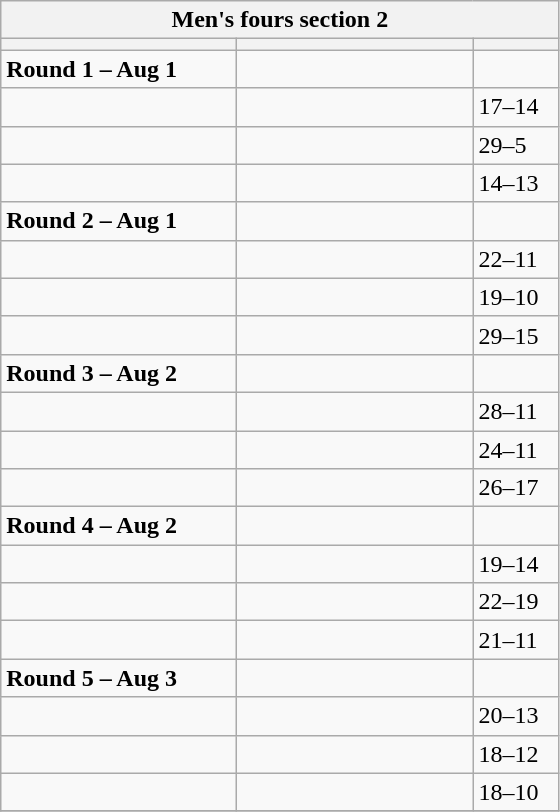<table class="wikitable">
<tr>
<th colspan="3">Men's fours section 2</th>
</tr>
<tr>
<th width=150></th>
<th width=150></th>
<th width=50></th>
</tr>
<tr>
<td><strong>Round 1 – Aug 1</strong></td>
<td></td>
<td></td>
</tr>
<tr>
<td></td>
<td></td>
<td>17–14</td>
</tr>
<tr>
<td></td>
<td></td>
<td>29–5</td>
</tr>
<tr>
<td></td>
<td></td>
<td>14–13</td>
</tr>
<tr>
<td><strong>Round 2 – Aug 1</strong></td>
<td></td>
<td></td>
</tr>
<tr>
<td></td>
<td></td>
<td>22–11</td>
</tr>
<tr>
<td></td>
<td></td>
<td>19–10</td>
</tr>
<tr>
<td></td>
<td></td>
<td>29–15</td>
</tr>
<tr>
<td><strong>Round 3 – Aug 2</strong></td>
<td></td>
<td></td>
</tr>
<tr>
<td></td>
<td></td>
<td>28–11</td>
</tr>
<tr>
<td></td>
<td></td>
<td>24–11</td>
</tr>
<tr>
<td></td>
<td></td>
<td>26–17</td>
</tr>
<tr>
<td><strong>Round 4 – Aug 2</strong></td>
<td></td>
<td></td>
</tr>
<tr>
<td></td>
<td></td>
<td>19–14</td>
</tr>
<tr>
<td></td>
<td></td>
<td>22–19</td>
</tr>
<tr>
<td></td>
<td></td>
<td>21–11</td>
</tr>
<tr>
<td><strong>Round 5 – Aug 3</strong></td>
<td></td>
<td></td>
</tr>
<tr>
<td></td>
<td></td>
<td>20–13</td>
</tr>
<tr>
<td></td>
<td></td>
<td>18–12</td>
</tr>
<tr>
<td></td>
<td></td>
<td>18–10</td>
</tr>
<tr>
</tr>
</table>
